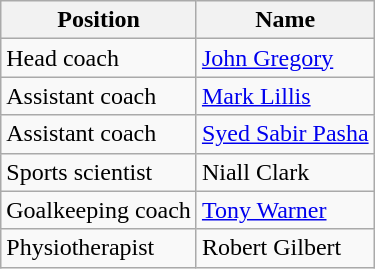<table class="wikitable">
<tr>
<th>Position</th>
<th>Name</th>
</tr>
<tr>
<td>Head coach</td>
<td> <a href='#'>John Gregory</a></td>
</tr>
<tr>
<td>Assistant coach</td>
<td> <a href='#'>Mark Lillis</a></td>
</tr>
<tr>
<td>Assistant coach</td>
<td> <a href='#'>Syed Sabir Pasha</a></td>
</tr>
<tr>
<td>Sports scientist</td>
<td> Niall Clark</td>
</tr>
<tr>
<td>Goalkeeping coach</td>
<td> <a href='#'>Tony Warner</a></td>
</tr>
<tr>
<td>Physiotherapist</td>
<td>Robert Gilbert</td>
</tr>
</table>
